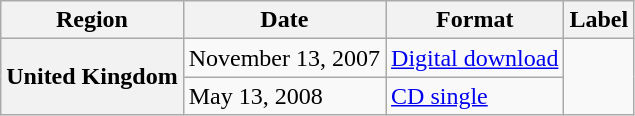<table class="wikitable plainrowheaders">
<tr>
<th scope="col">Region</th>
<th scope="col">Date</th>
<th scope="col">Format</th>
<th scope="col">Label</th>
</tr>
<tr>
<th scope="row" rowspan="2">United Kingdom</th>
<td>November 13, 2007</td>
<td><a href='#'>Digital download</a></td>
<td rowspan="2"></td>
</tr>
<tr>
<td>May 13, 2008</td>
<td><a href='#'>CD single</a></td>
</tr>
</table>
